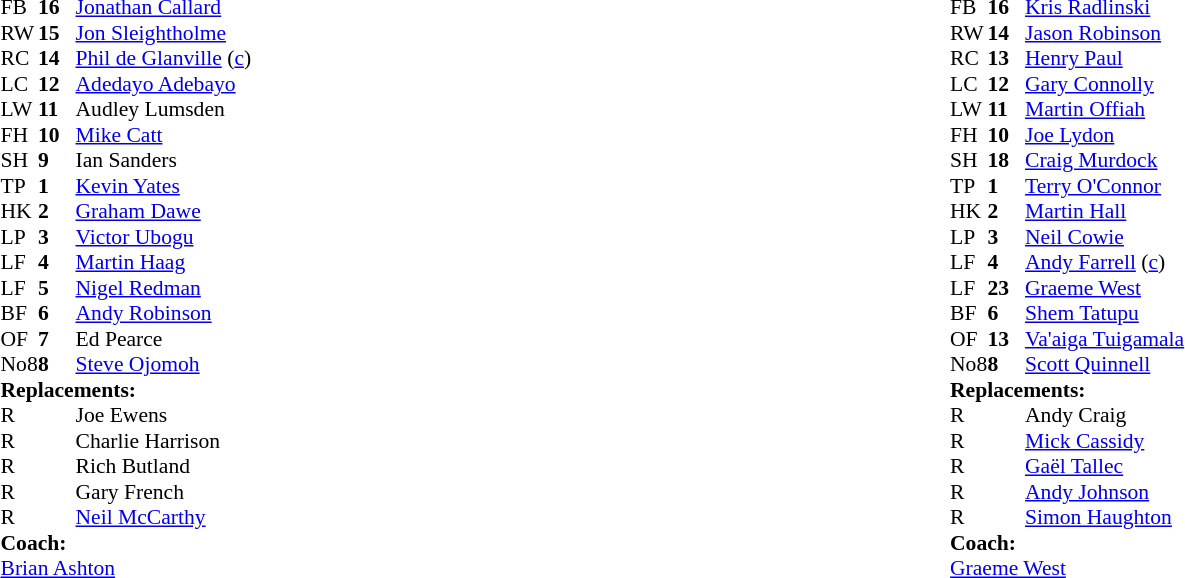<table width="100%">
<tr>
<td valign="top" width="50%"><br><table style="font-size: 90%" cellspacing="0" cellpadding="0">
<tr>
<th width="25"></th>
<th width="25"></th>
</tr>
<tr>
<td>FB</td>
<td><strong>16</strong></td>
<td><a href='#'>Jonathan Callard</a></td>
</tr>
<tr>
<td>RW</td>
<td><strong>15</strong></td>
<td><a href='#'>Jon Sleightholme</a></td>
</tr>
<tr>
<td>RC</td>
<td><strong>14</strong></td>
<td><a href='#'>Phil de Glanville</a> (<a href='#'>c</a>)</td>
</tr>
<tr>
<td>LC</td>
<td><strong>12</strong></td>
<td><a href='#'>Adedayo Adebayo</a></td>
</tr>
<tr>
<td>LW</td>
<td><strong>11</strong></td>
<td>Audley Lumsden</td>
</tr>
<tr>
<td>FH</td>
<td><strong>10</strong></td>
<td><a href='#'>Mike Catt</a></td>
</tr>
<tr>
<td>SH</td>
<td><strong>9</strong></td>
<td>Ian Sanders</td>
</tr>
<tr>
<td>TP</td>
<td><strong>1</strong></td>
<td><a href='#'>Kevin Yates</a></td>
</tr>
<tr>
<td>HK</td>
<td><strong>2</strong></td>
<td><a href='#'>Graham Dawe</a></td>
</tr>
<tr>
<td>LP</td>
<td><strong>3</strong></td>
<td><a href='#'>Victor Ubogu</a></td>
</tr>
<tr>
<td>LF</td>
<td><strong>4</strong></td>
<td><a href='#'>Martin Haag</a></td>
</tr>
<tr>
<td>LF</td>
<td><strong>5</strong></td>
<td><a href='#'>Nigel Redman</a></td>
</tr>
<tr>
<td>BF</td>
<td><strong>6</strong></td>
<td><a href='#'>Andy Robinson</a></td>
</tr>
<tr>
<td>OF</td>
<td><strong>7</strong></td>
<td>Ed Pearce</td>
</tr>
<tr>
<td>No8</td>
<td><strong>8</strong></td>
<td><a href='#'>Steve Ojomoh</a></td>
</tr>
<tr>
<td colspan=3><strong>Replacements:</strong></td>
</tr>
<tr>
<td>R</td>
<td></td>
<td>Joe Ewens</td>
</tr>
<tr>
<td>R</td>
<td></td>
<td>Charlie Harrison</td>
</tr>
<tr>
<td>R</td>
<td></td>
<td>Rich Butland</td>
</tr>
<tr>
<td>R</td>
<td></td>
<td>Gary French</td>
</tr>
<tr>
<td>R</td>
<td></td>
<td><a href='#'>Neil McCarthy</a></td>
</tr>
<tr>
<td colspan=3><strong>Coach:</strong></td>
</tr>
<tr>
<td colspan="4"><a href='#'>Brian Ashton</a></td>
</tr>
</table>
</td>
<td></td>
<td valign="top" width="50%"><br><table style="font-size: 90%" cellspacing="0" cellpadding="0">
<tr>
<th width="25"></th>
<th width="25"></th>
</tr>
<tr>
<td>FB</td>
<td><strong>16</strong></td>
<td><a href='#'>Kris Radlinski</a></td>
</tr>
<tr>
<td>RW</td>
<td><strong>14</strong></td>
<td><a href='#'>Jason Robinson</a></td>
</tr>
<tr>
<td>RC</td>
<td><strong>13</strong></td>
<td><a href='#'>Henry Paul</a></td>
</tr>
<tr>
<td>LC</td>
<td><strong>12</strong></td>
<td><a href='#'>Gary Connolly</a></td>
</tr>
<tr>
<td>LW</td>
<td><strong>11</strong></td>
<td><a href='#'>Martin Offiah</a></td>
</tr>
<tr>
<td>FH</td>
<td><strong>10</strong></td>
<td><a href='#'>Joe Lydon</a></td>
</tr>
<tr>
<td>SH</td>
<td><strong>18</strong></td>
<td><a href='#'>Craig Murdock</a></td>
</tr>
<tr>
<td>TP</td>
<td><strong>1</strong></td>
<td><a href='#'>Terry O'Connor</a></td>
</tr>
<tr>
<td>HK</td>
<td><strong>2</strong></td>
<td><a href='#'>Martin Hall</a></td>
</tr>
<tr>
<td>LP</td>
<td><strong>3</strong></td>
<td><a href='#'>Neil Cowie</a></td>
</tr>
<tr>
<td>LF</td>
<td><strong>4</strong></td>
<td><a href='#'>Andy Farrell</a> (<a href='#'>c</a>)</td>
</tr>
<tr>
<td>LF</td>
<td><strong>23</strong></td>
<td><a href='#'>Graeme West</a></td>
</tr>
<tr>
<td>BF</td>
<td><strong>6</strong></td>
<td><a href='#'>Shem Tatupu</a></td>
</tr>
<tr>
<td>OF</td>
<td><strong>13</strong></td>
<td><a href='#'>Va'aiga Tuigamala</a></td>
</tr>
<tr>
<td>No8</td>
<td><strong>8</strong></td>
<td><a href='#'>Scott Quinnell</a></td>
</tr>
<tr>
<td colspan=3><strong>Replacements:</strong></td>
</tr>
<tr>
<td>R</td>
<td></td>
<td>Andy Craig</td>
</tr>
<tr>
<td>R</td>
<td></td>
<td><a href='#'>Mick Cassidy</a></td>
</tr>
<tr>
<td>R</td>
<td></td>
<td><a href='#'>Gaël Tallec</a></td>
</tr>
<tr>
<td>R</td>
<td></td>
<td><a href='#'>Andy Johnson</a></td>
</tr>
<tr>
<td>R</td>
<td></td>
<td><a href='#'>Simon Haughton</a></td>
</tr>
<tr>
<td colspan=3><strong>Coach:</strong></td>
</tr>
<tr>
<td colspan="4"><a href='#'>Graeme West</a></td>
</tr>
</table>
</td>
</tr>
</table>
